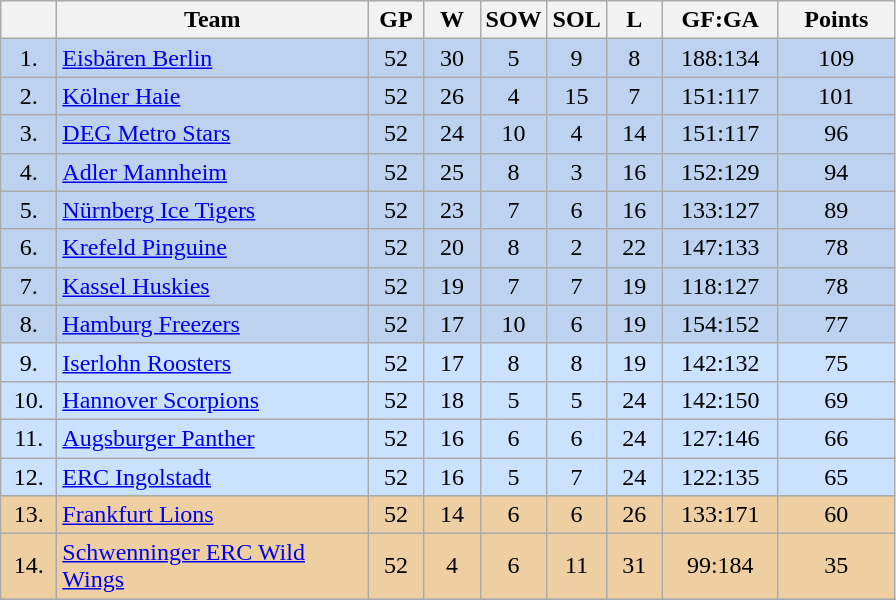<table class="wikitable">
<tr>
<th width="30"></th>
<th width="200">Team</th>
<th width="30">GP</th>
<th width="30">W</th>
<th width="30">SOW</th>
<th width="30">SOL</th>
<th width="30">L</th>
<th width="70">GF:GA</th>
<th width="70">Points</th>
</tr>
<tr bgcolor=#BCD2EE align="center">
<td>1.</td>
<td align="left"><a href='#'>Eisbären Berlin</a></td>
<td>52</td>
<td>30</td>
<td>5</td>
<td>9</td>
<td>8</td>
<td>188:134</td>
<td>109</td>
</tr>
<tr bgcolor=#BCD2EE align="center">
<td>2.</td>
<td align="left"><a href='#'>Kölner Haie</a></td>
<td>52</td>
<td>26</td>
<td>4</td>
<td>15</td>
<td>7</td>
<td>151:117</td>
<td>101</td>
</tr>
<tr bgcolor=#BCD2EE align="center">
<td>3.</td>
<td align="left"><a href='#'>DEG Metro Stars</a></td>
<td>52</td>
<td>24</td>
<td>10</td>
<td>4</td>
<td>14</td>
<td>151:117</td>
<td>96</td>
</tr>
<tr bgcolor=#BCD2EE align="center">
<td>4.</td>
<td align="left"><a href='#'>Adler Mannheim</a></td>
<td>52</td>
<td>25</td>
<td>8</td>
<td>3</td>
<td>16</td>
<td>152:129</td>
<td>94</td>
</tr>
<tr bgcolor=#BCD2EE align="center">
<td>5.</td>
<td align="left"><a href='#'>Nürnberg Ice Tigers</a></td>
<td>52</td>
<td>23</td>
<td>7</td>
<td>6</td>
<td>16</td>
<td>133:127</td>
<td>89</td>
</tr>
<tr bgcolor=#BCD2EE align="center">
<td>6.</td>
<td align="left"><a href='#'>Krefeld Pinguine</a></td>
<td>52</td>
<td>20</td>
<td>8</td>
<td>2</td>
<td>22</td>
<td>147:133</td>
<td>78</td>
</tr>
<tr bgcolor=#BCD2EE align="center">
<td>7.</td>
<td align="left"><a href='#'>Kassel Huskies</a></td>
<td>52</td>
<td>19</td>
<td>7</td>
<td>7</td>
<td>19</td>
<td>118:127</td>
<td>78</td>
</tr>
<tr bgcolor=#BCD2EE align="center">
<td>8.</td>
<td align="left"><a href='#'>Hamburg Freezers</a></td>
<td>52</td>
<td>17</td>
<td>10</td>
<td>6</td>
<td>19</td>
<td>154:152</td>
<td>77</td>
</tr>
<tr bgcolor=#CAE1FF align="center">
<td>9.</td>
<td align="left"><a href='#'>Iserlohn Roosters</a></td>
<td>52</td>
<td>17</td>
<td>8</td>
<td>8</td>
<td>19</td>
<td>142:132</td>
<td>75</td>
</tr>
<tr bgcolor=#CAE1FF align="center">
<td>10.</td>
<td align="left"><a href='#'>Hannover Scorpions</a></td>
<td>52</td>
<td>18</td>
<td>5</td>
<td>5</td>
<td>24</td>
<td>142:150</td>
<td>69</td>
</tr>
<tr bgcolor=#CAE1FF align="center">
<td>11.</td>
<td align="left"><a href='#'>Augsburger Panther</a></td>
<td>52</td>
<td>16</td>
<td>6</td>
<td>6</td>
<td>24</td>
<td>127:146</td>
<td>66</td>
</tr>
<tr bgcolor=#CAE1FF align="center">
<td>12.</td>
<td align="left"><a href='#'>ERC Ingolstadt</a></td>
<td>52</td>
<td>16</td>
<td>5</td>
<td>7</td>
<td>24</td>
<td>122:135</td>
<td>65</td>
</tr>
<tr bgcolor=#EECFA1 align="center">
<td>13.</td>
<td align="left"><a href='#'>Frankfurt Lions</a></td>
<td>52</td>
<td>14</td>
<td>6</td>
<td>6</td>
<td>26</td>
<td>133:171</td>
<td>60</td>
</tr>
<tr bgcolor=#EECFA1 align="center">
<td>14.</td>
<td align="left"><a href='#'>Schwenninger ERC Wild Wings</a></td>
<td>52</td>
<td>4</td>
<td>6</td>
<td>11</td>
<td>31</td>
<td>99:184</td>
<td>35</td>
</tr>
<tr>
</tr>
</table>
